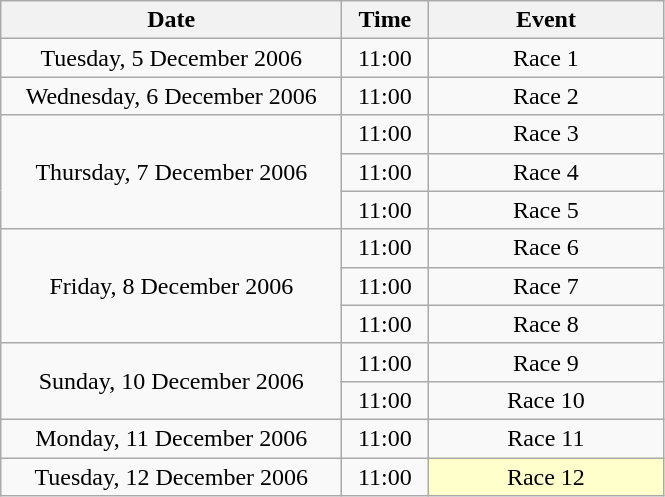<table class = "wikitable" style="text-align:center;">
<tr>
<th width=220>Date</th>
<th width=50>Time</th>
<th width=150>Event</th>
</tr>
<tr>
<td>Tuesday, 5 December 2006</td>
<td>11:00</td>
<td>Race 1</td>
</tr>
<tr>
<td>Wednesday, 6 December 2006</td>
<td>11:00</td>
<td>Race 2</td>
</tr>
<tr>
<td rowspan=3>Thursday, 7 December 2006</td>
<td>11:00</td>
<td>Race 3</td>
</tr>
<tr>
<td>11:00</td>
<td>Race 4</td>
</tr>
<tr>
<td>11:00</td>
<td>Race 5</td>
</tr>
<tr>
<td rowspan=3>Friday, 8 December 2006</td>
<td>11:00</td>
<td>Race 6</td>
</tr>
<tr>
<td>11:00</td>
<td>Race 7</td>
</tr>
<tr>
<td>11:00</td>
<td>Race 8</td>
</tr>
<tr>
<td rowspan=2>Sunday, 10 December 2006</td>
<td>11:00</td>
<td>Race 9</td>
</tr>
<tr>
<td>11:00</td>
<td>Race 10</td>
</tr>
<tr>
<td>Monday, 11 December 2006</td>
<td>11:00</td>
<td>Race 11</td>
</tr>
<tr>
<td>Tuesday, 12 December 2006</td>
<td>11:00</td>
<td bgcolor=ffffcc>Race 12</td>
</tr>
</table>
